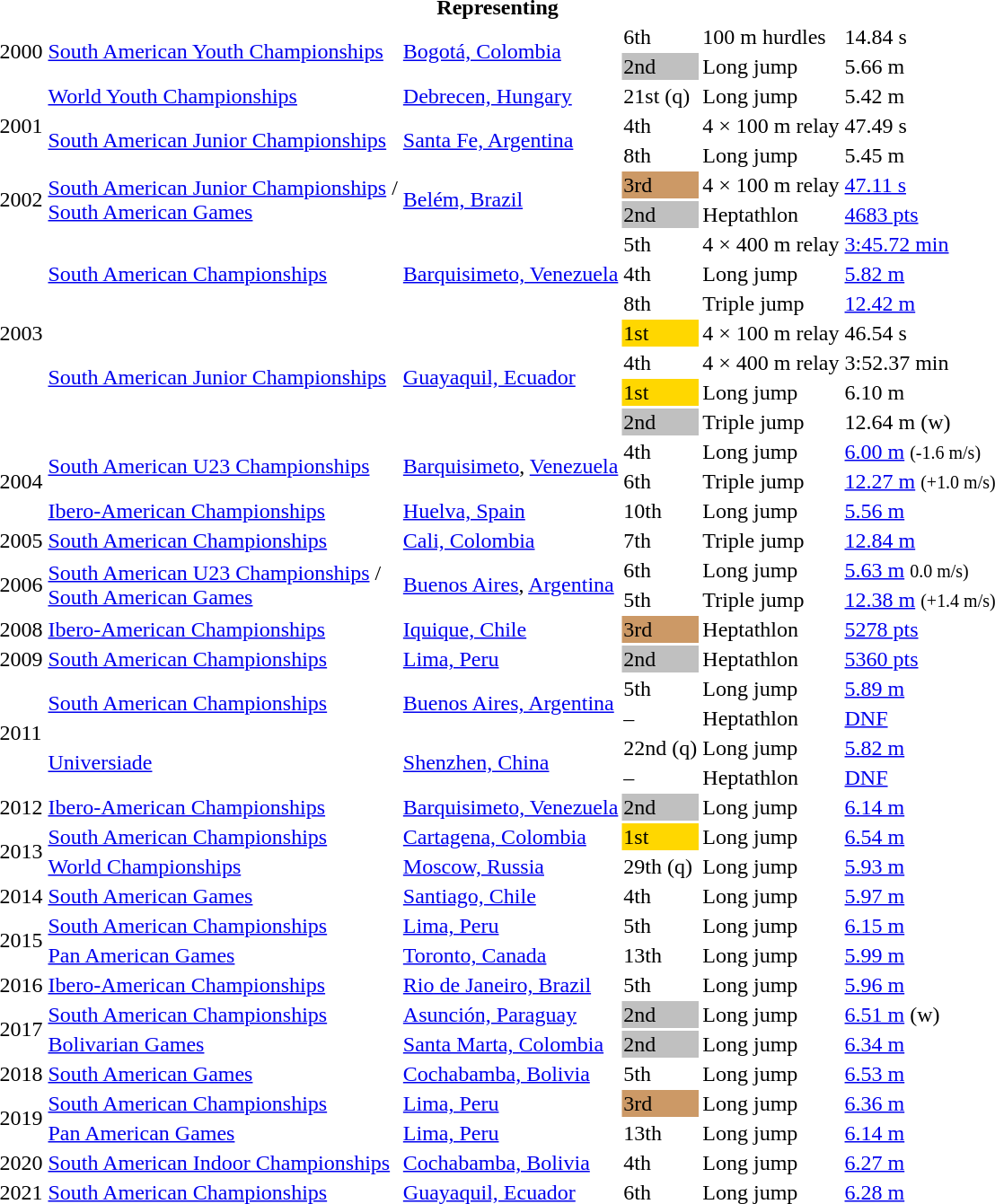<table>
<tr>
<th colspan="6">Representing </th>
</tr>
<tr>
<td rowspan=2>2000</td>
<td rowspan=2><a href='#'>South American Youth Championships</a></td>
<td rowspan=2><a href='#'>Bogotá, Colombia</a></td>
<td>6th</td>
<td>100 m hurdles</td>
<td>14.84 s</td>
</tr>
<tr>
<td bgcolor=silver>2nd</td>
<td>Long jump</td>
<td>5.66 m</td>
</tr>
<tr>
<td rowspan=3>2001</td>
<td><a href='#'>World Youth Championships</a></td>
<td><a href='#'>Debrecen, Hungary</a></td>
<td>21st (q)</td>
<td>Long jump</td>
<td>5.42 m</td>
</tr>
<tr>
<td rowspan=2><a href='#'>South American Junior Championships</a></td>
<td rowspan=2><a href='#'>Santa Fe, Argentina</a></td>
<td>4th</td>
<td>4 × 100 m relay</td>
<td>47.49 s</td>
</tr>
<tr>
<td>8th</td>
<td>Long jump</td>
<td>5.45 m</td>
</tr>
<tr>
<td rowspan=2>2002</td>
<td rowspan=2><a href='#'>South American Junior Championships</a> /<br> <a href='#'>South American Games</a></td>
<td rowspan=2><a href='#'>Belém, Brazil</a></td>
<td bgcolor=cc9966>3rd</td>
<td>4 × 100 m relay</td>
<td><a href='#'>47.11 s</a></td>
</tr>
<tr>
<td bgcolor=silver>2nd</td>
<td>Heptathlon</td>
<td><a href='#'>4683 pts</a></td>
</tr>
<tr>
<td rowspan=7>2003</td>
<td rowspan=3><a href='#'>South American Championships</a></td>
<td rowspan=3><a href='#'>Barquisimeto, Venezuela</a></td>
<td>5th</td>
<td>4 × 400 m relay</td>
<td><a href='#'>3:45.72 min</a></td>
</tr>
<tr>
<td>4th</td>
<td>Long jump</td>
<td><a href='#'>5.82 m</a></td>
</tr>
<tr>
<td>8th</td>
<td>Triple jump</td>
<td><a href='#'>12.42 m</a></td>
</tr>
<tr>
<td rowspan=4><a href='#'>South American Junior Championships</a></td>
<td rowspan=4><a href='#'>Guayaquil, Ecuador</a></td>
<td bgcolor=gold>1st</td>
<td>4 × 100 m relay</td>
<td>46.54 s</td>
</tr>
<tr>
<td>4th</td>
<td>4 × 400 m relay</td>
<td>3:52.37 min</td>
</tr>
<tr>
<td bgcolor=gold>1st</td>
<td>Long jump</td>
<td>6.10 m</td>
</tr>
<tr>
<td bgcolor=silver>2nd</td>
<td>Triple jump</td>
<td>12.64 m (w)</td>
</tr>
<tr>
<td rowspan=3>2004</td>
<td rowspan=2><a href='#'>South American U23 Championships</a></td>
<td rowspan=2><a href='#'>Barquisimeto</a>, <a href='#'>Venezuela</a></td>
<td>4th</td>
<td>Long jump</td>
<td><a href='#'>6.00 m</a> <small>(-1.6 m/s)</small></td>
</tr>
<tr>
<td>6th</td>
<td>Triple jump</td>
<td><a href='#'>12.27 m</a> <small>(+1.0 m/s)</small></td>
</tr>
<tr>
<td><a href='#'>Ibero-American Championships</a></td>
<td><a href='#'>Huelva, Spain</a></td>
<td>10th</td>
<td>Long jump</td>
<td><a href='#'>5.56 m</a></td>
</tr>
<tr>
<td>2005</td>
<td><a href='#'>South American Championships</a></td>
<td><a href='#'>Cali, Colombia</a></td>
<td>7th</td>
<td>Triple jump</td>
<td><a href='#'>12.84 m</a></td>
</tr>
<tr>
<td rowspan=2>2006</td>
<td rowspan=2><a href='#'>South American U23 Championships</a> /<br> <a href='#'>South American Games</a></td>
<td rowspan=2><a href='#'>Buenos Aires</a>, <a href='#'>Argentina</a></td>
<td>6th</td>
<td>Long jump</td>
<td><a href='#'>5.63 m</a> <small>0.0 m/s)</small></td>
</tr>
<tr>
<td>5th</td>
<td>Triple jump</td>
<td><a href='#'>12.38 m</a> <small>(+1.4 m/s)</small></td>
</tr>
<tr>
<td>2008</td>
<td><a href='#'>Ibero-American Championships</a></td>
<td><a href='#'>Iquique, Chile</a></td>
<td bgcolor=cc9966>3rd</td>
<td>Heptathlon</td>
<td><a href='#'>5278 pts</a></td>
</tr>
<tr>
<td>2009</td>
<td><a href='#'>South American Championships</a></td>
<td><a href='#'>Lima, Peru</a></td>
<td bgcolor=silver>2nd</td>
<td>Heptathlon</td>
<td><a href='#'>5360 pts</a></td>
</tr>
<tr>
<td rowspan=4>2011</td>
<td rowspan=2><a href='#'>South American Championships</a></td>
<td rowspan=2><a href='#'>Buenos Aires, Argentina</a></td>
<td>5th</td>
<td>Long jump</td>
<td><a href='#'>5.89 m</a></td>
</tr>
<tr>
<td>–</td>
<td>Heptathlon</td>
<td><a href='#'>DNF</a></td>
</tr>
<tr>
<td rowspan=2><a href='#'>Universiade</a></td>
<td rowspan=2><a href='#'>Shenzhen, China</a></td>
<td>22nd (q)</td>
<td>Long jump</td>
<td><a href='#'>5.82 m</a></td>
</tr>
<tr>
<td>–</td>
<td>Heptathlon</td>
<td><a href='#'>DNF</a></td>
</tr>
<tr>
<td>2012</td>
<td><a href='#'>Ibero-American Championships</a></td>
<td><a href='#'>Barquisimeto, Venezuela</a></td>
<td bgcolor=silver>2nd</td>
<td>Long jump</td>
<td><a href='#'>6.14 m</a></td>
</tr>
<tr>
<td rowspan=2>2013</td>
<td><a href='#'>South American Championships</a></td>
<td><a href='#'>Cartagena, Colombia</a></td>
<td bgcolor=gold>1st</td>
<td>Long jump</td>
<td><a href='#'>6.54 m</a></td>
</tr>
<tr>
<td><a href='#'>World Championships</a></td>
<td><a href='#'>Moscow, Russia</a></td>
<td>29th (q)</td>
<td>Long jump</td>
<td><a href='#'>5.93 m</a></td>
</tr>
<tr>
<td>2014</td>
<td><a href='#'>South American Games</a></td>
<td><a href='#'>Santiago, Chile</a></td>
<td>4th</td>
<td>Long jump</td>
<td><a href='#'>5.97 m</a></td>
</tr>
<tr>
<td rowspan=2>2015</td>
<td><a href='#'>South American Championships</a></td>
<td><a href='#'>Lima, Peru</a></td>
<td>5th</td>
<td>Long jump</td>
<td><a href='#'>6.15 m</a></td>
</tr>
<tr>
<td><a href='#'>Pan American Games</a></td>
<td><a href='#'>Toronto, Canada</a></td>
<td>13th</td>
<td>Long jump</td>
<td><a href='#'>5.99 m</a></td>
</tr>
<tr>
<td>2016</td>
<td><a href='#'>Ibero-American Championships</a></td>
<td><a href='#'>Rio de Janeiro, Brazil</a></td>
<td>5th</td>
<td>Long jump</td>
<td><a href='#'>5.96 m</a></td>
</tr>
<tr>
<td rowspan=2>2017</td>
<td><a href='#'>South American Championships</a></td>
<td><a href='#'>Asunción, Paraguay</a></td>
<td bgcolor=silver>2nd</td>
<td>Long jump</td>
<td><a href='#'>6.51 m</a> (w)</td>
</tr>
<tr>
<td><a href='#'>Bolivarian Games</a></td>
<td><a href='#'>Santa Marta, Colombia</a></td>
<td bgcolor=silver>2nd</td>
<td>Long jump</td>
<td><a href='#'>6.34 m</a></td>
</tr>
<tr>
<td>2018</td>
<td><a href='#'>South American Games</a></td>
<td><a href='#'>Cochabamba, Bolivia</a></td>
<td>5th</td>
<td>Long jump</td>
<td><a href='#'>6.53 m</a></td>
</tr>
<tr>
<td rowspan=2>2019</td>
<td><a href='#'>South American Championships</a></td>
<td><a href='#'>Lima, Peru</a></td>
<td bgcolor=cc9966>3rd</td>
<td>Long jump</td>
<td><a href='#'>6.36 m</a></td>
</tr>
<tr>
<td><a href='#'>Pan American Games</a></td>
<td><a href='#'>Lima, Peru</a></td>
<td>13th</td>
<td>Long jump</td>
<td><a href='#'>6.14 m</a></td>
</tr>
<tr>
<td>2020</td>
<td><a href='#'>South American Indoor Championships</a></td>
<td><a href='#'>Cochabamba, Bolivia</a></td>
<td>4th</td>
<td>Long jump</td>
<td><a href='#'>6.27 m</a></td>
</tr>
<tr>
<td>2021</td>
<td><a href='#'>South American Championships</a></td>
<td><a href='#'>Guayaquil, Ecuador</a></td>
<td>6th</td>
<td>Long jump</td>
<td><a href='#'>6.28 m</a></td>
</tr>
</table>
